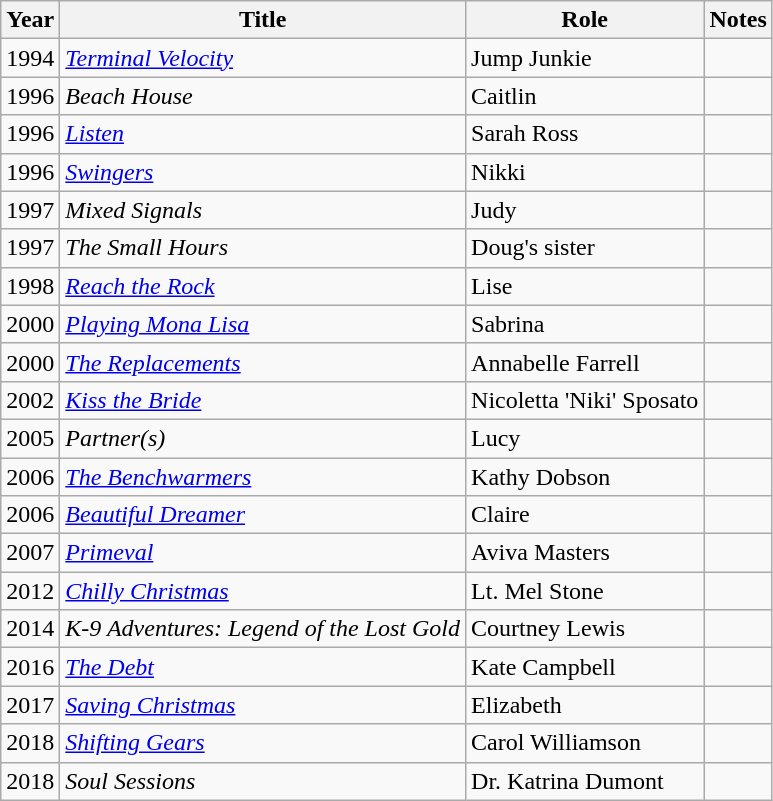<table class="wikitable sortable">
<tr>
<th>Year</th>
<th>Title</th>
<th>Role</th>
<th class="unsortable">Notes</th>
</tr>
<tr>
<td>1994</td>
<td><em><a href='#'>Terminal Velocity</a></em></td>
<td>Jump Junkie</td>
<td></td>
</tr>
<tr>
<td>1996</td>
<td><em>Beach House</em></td>
<td>Caitlin</td>
<td></td>
</tr>
<tr>
<td>1996</td>
<td><em><a href='#'>Listen</a></em></td>
<td>Sarah Ross</td>
<td></td>
</tr>
<tr>
<td>1996</td>
<td><em><a href='#'>Swingers</a></em></td>
<td>Nikki</td>
<td></td>
</tr>
<tr>
<td>1997</td>
<td><em>Mixed Signals</em></td>
<td>Judy</td>
<td></td>
</tr>
<tr>
<td>1997</td>
<td><em>The Small Hours</em></td>
<td>Doug's sister</td>
<td></td>
</tr>
<tr>
<td>1998</td>
<td><em><a href='#'>Reach the Rock</a></em></td>
<td>Lise</td>
<td></td>
</tr>
<tr>
<td>2000</td>
<td><em><a href='#'>Playing Mona Lisa</a></em></td>
<td>Sabrina</td>
<td></td>
</tr>
<tr>
<td>2000</td>
<td><em><a href='#'>The Replacements</a></em></td>
<td>Annabelle Farrell</td>
<td></td>
</tr>
<tr>
<td>2002</td>
<td><em><a href='#'>Kiss the Bride</a></em></td>
<td>Nicoletta 'Niki' Sposato</td>
<td></td>
</tr>
<tr>
<td>2005</td>
<td><em>Partner(s)</em></td>
<td>Lucy</td>
<td></td>
</tr>
<tr>
<td>2006</td>
<td><em><a href='#'>The Benchwarmers</a></em></td>
<td>Kathy Dobson</td>
<td></td>
</tr>
<tr>
<td>2006</td>
<td><em><a href='#'>Beautiful Dreamer</a></em></td>
<td>Claire</td>
<td></td>
</tr>
<tr>
<td>2007</td>
<td><em><a href='#'>Primeval</a></em></td>
<td>Aviva Masters</td>
<td></td>
</tr>
<tr>
<td>2012</td>
<td><em><a href='#'>Chilly Christmas</a></em></td>
<td>Lt. Mel Stone</td>
<td></td>
</tr>
<tr>
<td>2014</td>
<td><em>K-9 Adventures: Legend of the Lost Gold</em></td>
<td>Courtney Lewis</td>
<td></td>
</tr>
<tr>
<td>2016</td>
<td><em><a href='#'>The Debt</a></em></td>
<td>Kate Campbell</td>
<td></td>
</tr>
<tr>
<td>2017</td>
<td><em><a href='#'>Saving Christmas</a></em></td>
<td>Elizabeth</td>
<td></td>
</tr>
<tr>
<td>2018</td>
<td><em><a href='#'>Shifting Gears</a></em></td>
<td>Carol Williamson</td>
<td></td>
</tr>
<tr>
<td>2018</td>
<td><em>Soul Sessions</em></td>
<td>Dr. Katrina Dumont</td>
<td></td>
</tr>
</table>
